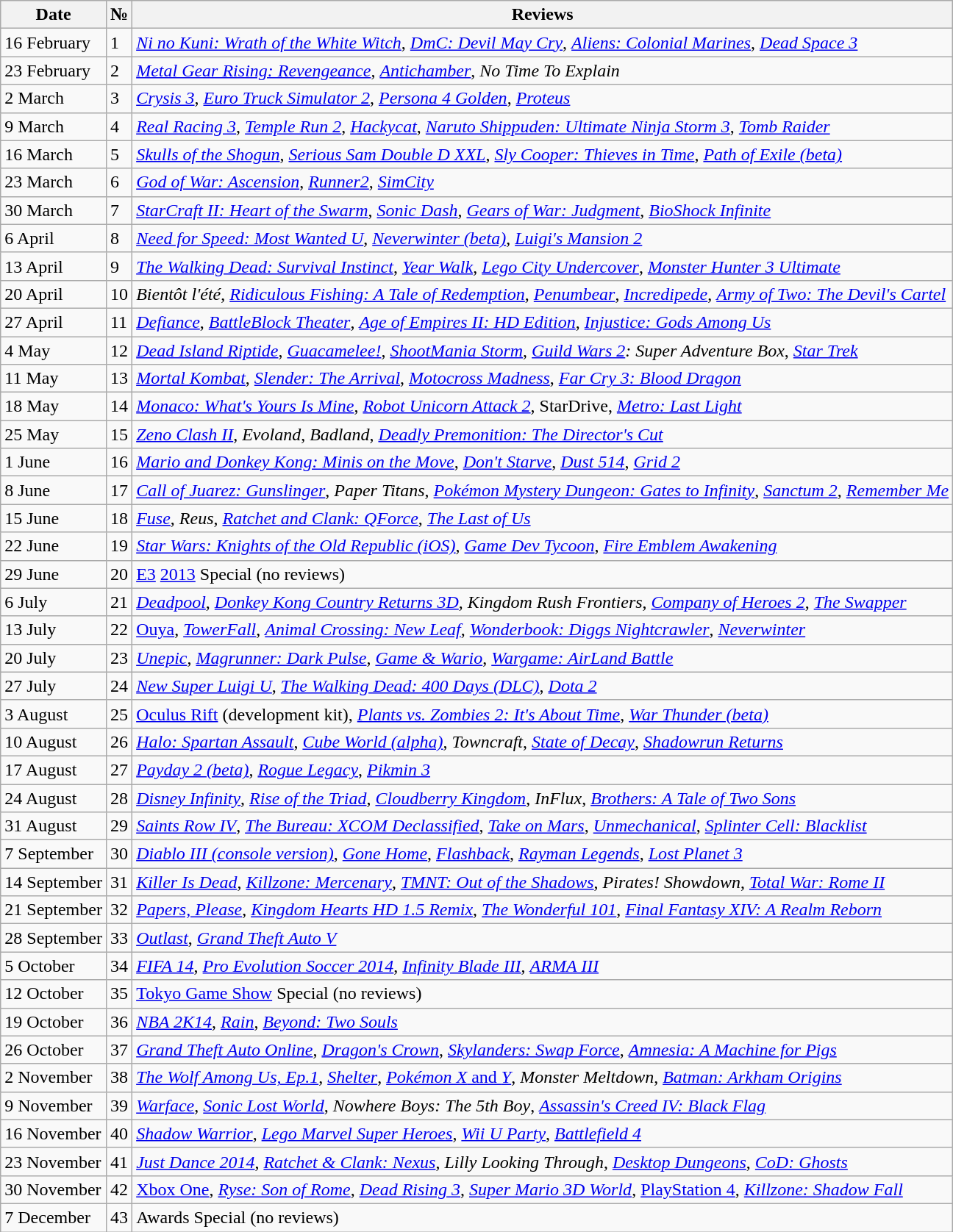<table class="wikitable sortable mw-collapsible mw-collapsed">
<tr>
<th>Date</th>
<th>№</th>
<th>Reviews</th>
</tr>
<tr>
<td>16 February</td>
<td>1</td>
<td><em><a href='#'>Ni no Kuni: Wrath of the White Witch</a></em>, <em><a href='#'>DmC: Devil May Cry</a></em>, <em><a href='#'>Aliens: Colonial Marines</a></em>, <em><a href='#'>Dead Space 3</a></em></td>
</tr>
<tr>
<td>23 February</td>
<td>2</td>
<td><em><a href='#'>Metal Gear Rising: Revengeance</a></em>, <em><a href='#'>Antichamber</a></em>, <em>No Time To Explain</em></td>
</tr>
<tr>
<td>2 March</td>
<td>3</td>
<td><em><a href='#'>Crysis 3</a></em>, <em><a href='#'>Euro Truck Simulator 2</a></em>, <em><a href='#'>Persona 4 Golden</a></em>, <em><a href='#'>Proteus</a></em></td>
</tr>
<tr>
<td>9 March</td>
<td>4</td>
<td><em><a href='#'>Real Racing 3</a></em>, <em><a href='#'>Temple Run 2</a></em>, <em><a href='#'>Hackycat</a></em>, <em><a href='#'>Naruto Shippuden: Ultimate Ninja Storm 3</a></em>, <em><a href='#'>Tomb Raider</a></em></td>
</tr>
<tr>
<td>16 March</td>
<td>5</td>
<td><em><a href='#'>Skulls of the Shogun</a></em>, <em><a href='#'>Serious Sam Double D XXL</a></em>, <em><a href='#'>Sly Cooper: Thieves in Time</a></em>, <em><a href='#'>Path of Exile (beta)</a></em></td>
</tr>
<tr>
<td>23 March</td>
<td>6</td>
<td><em><a href='#'>God of War: Ascension</a></em>, <em><a href='#'>Runner2</a></em>, <em><a href='#'>SimCity</a></em></td>
</tr>
<tr>
<td>30 March</td>
<td>7</td>
<td><em><a href='#'>StarCraft II: Heart of the Swarm</a></em>, <em><a href='#'>Sonic Dash</a></em>, <em><a href='#'>Gears of War: Judgment</a></em>, <em><a href='#'>BioShock Infinite</a></em></td>
</tr>
<tr>
<td>6 April</td>
<td>8</td>
<td><em><a href='#'>Need for Speed: Most Wanted U</a></em>, <em><a href='#'>Neverwinter (beta)</a></em>, <em><a href='#'>Luigi's Mansion 2</a></em></td>
</tr>
<tr>
<td>13 April</td>
<td>9</td>
<td><em><a href='#'>The Walking Dead: Survival Instinct</a></em>, <em><a href='#'>Year Walk</a></em>, <em><a href='#'>Lego City Undercover</a></em>, <em><a href='#'>Monster Hunter 3 Ultimate</a></em></td>
</tr>
<tr>
<td>20 April</td>
<td>10</td>
<td><em>Bientôt l'été</em>, <em><a href='#'>Ridiculous Fishing: A Tale of Redemption</a></em>, <em><a href='#'>Penumbear</a></em>, <em><a href='#'>Incredipede</a></em>, <em><a href='#'>Army of Two: The Devil's Cartel</a></em></td>
</tr>
<tr>
<td>27 April</td>
<td>11</td>
<td><em><a href='#'>Defiance</a></em>, <em><a href='#'>BattleBlock Theater</a></em>, <em><a href='#'>Age of Empires II: HD Edition</a></em>, <em><a href='#'>Injustice: Gods Among Us</a></em></td>
</tr>
<tr>
<td>4 May</td>
<td>12</td>
<td><em><a href='#'>Dead Island Riptide</a></em>, <em><a href='#'>Guacamelee!</a></em>, <em><a href='#'>ShootMania Storm</a></em>, <em><a href='#'>Guild Wars 2</a>: Super Adventure Box</em>, <em><a href='#'>Star Trek</a></em></td>
</tr>
<tr>
<td>11 May</td>
<td>13</td>
<td><em><a href='#'>Mortal Kombat</a></em>, <em><a href='#'>Slender: The Arrival</a></em>, <em><a href='#'>Motocross Madness</a></em>, <em><a href='#'>Far Cry 3: Blood Dragon</a></em></td>
</tr>
<tr>
<td>18 May</td>
<td>14</td>
<td><em><a href='#'>Monaco: What's Yours Is Mine</a></em>, <em><a href='#'>Robot Unicorn Attack 2</a></em>, StarDrive, <em><a href='#'>Metro: Last Light</a></em></td>
</tr>
<tr>
<td>25 May</td>
<td>15</td>
<td><em><a href='#'>Zeno Clash II</a></em>, <em>Evoland</em>, <em>Badland</em>, <em><a href='#'>Deadly Premonition: The Director's Cut</a></em></td>
</tr>
<tr>
<td>1 June</td>
<td>16</td>
<td><em><a href='#'>Mario and Donkey Kong: Minis on the Move</a></em>, <em><a href='#'>Don't Starve</a></em>, <em><a href='#'>Dust 514</a></em>, <em><a href='#'>Grid 2</a></em></td>
</tr>
<tr>
<td>8 June</td>
<td>17</td>
<td><em><a href='#'>Call of Juarez: Gunslinger</a></em>, <em>Paper Titans</em>, <em><a href='#'>Pokémon Mystery Dungeon: Gates to Infinity</a></em>, <em><a href='#'>Sanctum 2</a></em>, <em><a href='#'>Remember Me</a></em></td>
</tr>
<tr>
<td>15 June</td>
<td>18</td>
<td><em><a href='#'>Fuse</a></em>, <em>Reus</em>, <em><a href='#'>Ratchet and Clank: QForce</a></em>, <em><a href='#'>The Last of Us</a></em></td>
</tr>
<tr>
<td>22 June</td>
<td>19</td>
<td><em><a href='#'>Star Wars: Knights of the Old Republic (iOS)</a></em>, <em><a href='#'>Game Dev Tycoon</a></em>, <em><a href='#'>Fire Emblem Awakening</a></em></td>
</tr>
<tr>
<td>29 June</td>
<td>20</td>
<td><a href='#'>E3</a> <a href='#'>2013</a> Special (no reviews)</td>
</tr>
<tr>
<td>6 July</td>
<td>21</td>
<td><em><a href='#'>Deadpool</a></em>, <em><a href='#'>Donkey Kong Country Returns 3D</a></em>, <em>Kingdom Rush Frontiers</em>, <em><a href='#'>Company of Heroes 2</a></em>, <em><a href='#'>The Swapper</a></em></td>
</tr>
<tr>
<td>13 July</td>
<td>22</td>
<td><a href='#'>Ouya</a>, <em><a href='#'>TowerFall</a></em>, <em><a href='#'>Animal Crossing: New Leaf</a></em>, <em><a href='#'>Wonderbook: Diggs Nightcrawler</a></em>, <em><a href='#'>Neverwinter</a></em></td>
</tr>
<tr>
<td>20 July</td>
<td>23</td>
<td><em><a href='#'>Unepic</a></em>, <em><a href='#'>Magrunner: Dark Pulse</a></em>, <em><a href='#'>Game & Wario</a></em>, <em><a href='#'>Wargame: AirLand Battle</a></em></td>
</tr>
<tr>
<td>27 July</td>
<td>24</td>
<td><em><a href='#'>New Super Luigi U</a></em>, <em><a href='#'>The Walking Dead: 400 Days (DLC)</a></em>, <em><a href='#'>Dota 2</a></em></td>
</tr>
<tr>
<td>3 August</td>
<td>25</td>
<td><a href='#'>Oculus Rift</a> (development kit), <em><a href='#'>Plants vs. Zombies 2: It's About Time</a></em>, <em><a href='#'>War Thunder (beta)</a></em></td>
</tr>
<tr>
<td>10 August</td>
<td>26</td>
<td><em><a href='#'>Halo: Spartan Assault</a></em>, <em><a href='#'>Cube World (alpha)</a></em>, <em>Towncraft</em>, <em><a href='#'>State of Decay</a></em>, <em><a href='#'>Shadowrun Returns</a></em></td>
</tr>
<tr>
<td>17 August</td>
<td>27</td>
<td><em><a href='#'>Payday 2 (beta)</a></em>, <em><a href='#'>Rogue Legacy</a></em>, <em><a href='#'>Pikmin 3</a></em></td>
</tr>
<tr>
<td>24 August</td>
<td>28</td>
<td><em><a href='#'>Disney Infinity</a></em>, <em><a href='#'>Rise of the Triad</a></em>, <em><a href='#'>Cloudberry Kingdom</a></em>, <em>InFlux</em>, <em><a href='#'>Brothers: A Tale of Two Sons</a></em></td>
</tr>
<tr>
<td>31 August</td>
<td>29</td>
<td><em><a href='#'>Saints Row IV</a></em>, <em><a href='#'>The Bureau: XCOM Declassified</a></em>, <em><a href='#'>Take on Mars</a></em>, <em><a href='#'>Unmechanical</a></em>, <em><a href='#'>Splinter Cell: Blacklist</a></em></td>
</tr>
<tr>
<td>7 September</td>
<td>30</td>
<td><em><a href='#'>Diablo III (console version)</a></em>, <em><a href='#'>Gone Home</a></em>, <em><a href='#'>Flashback</a></em>, <em><a href='#'>Rayman Legends</a></em>, <em><a href='#'>Lost Planet 3</a></em></td>
</tr>
<tr>
<td>14 September</td>
<td>31</td>
<td><em><a href='#'>Killer Is Dead</a></em>, <em><a href='#'>Killzone: Mercenary</a></em>, <em><a href='#'>TMNT: Out of the Shadows</a></em>, <em>Pirates! Showdown</em>, <em><a href='#'>Total War: Rome II</a></em></td>
</tr>
<tr>
<td>21 September</td>
<td>32</td>
<td><em><a href='#'>Papers, Please</a></em>, <em><a href='#'>Kingdom Hearts HD 1.5 Remix</a></em>, <em><a href='#'>The Wonderful 101</a></em>, <em><a href='#'>Final Fantasy XIV: A Realm Reborn</a></em></td>
</tr>
<tr>
<td>28 September</td>
<td>33</td>
<td><em><a href='#'>Outlast</a></em>, <em><a href='#'>Grand Theft Auto V</a></em></td>
</tr>
<tr>
<td>5 October</td>
<td>34</td>
<td><em><a href='#'>FIFA 14</a></em>, <em><a href='#'>Pro Evolution Soccer 2014</a></em>, <em><a href='#'>Infinity Blade III</a></em>, <em><a href='#'>ARMA III</a></em></td>
</tr>
<tr>
<td>12 October</td>
<td>35</td>
<td><a href='#'>Tokyo Game Show</a> Special (no reviews)</td>
</tr>
<tr>
<td>19 October</td>
<td>36</td>
<td><em><a href='#'>NBA 2K14</a></em>, <em><a href='#'>Rain</a></em>, <em><a href='#'>Beyond: Two Souls</a></em></td>
</tr>
<tr>
<td>26 October</td>
<td>37</td>
<td><em><a href='#'>Grand Theft Auto Online</a></em>, <em><a href='#'>Dragon's Crown</a></em>, <em><a href='#'>Skylanders: Swap Force</a></em>, <em><a href='#'>Amnesia: A Machine for Pigs</a></em></td>
</tr>
<tr>
<td>2 November</td>
<td>38</td>
<td><em><a href='#'>The Wolf Among Us, Ep.1</a></em>, <em><a href='#'>Shelter</a></em>, <a href='#'><em>Pokémon X</em> and <em>Y</em></a>, <em>Monster Meltdown</em>, <em><a href='#'>Batman: Arkham Origins</a></em></td>
</tr>
<tr>
<td>9 November</td>
<td>39</td>
<td><em><a href='#'>Warface</a></em>, <em><a href='#'>Sonic Lost World</a></em>, <em>Nowhere Boys: The 5th Boy</em>, <em><a href='#'>Assassin's Creed IV: Black Flag</a></em></td>
</tr>
<tr>
<td>16 November</td>
<td>40</td>
<td><em><a href='#'>Shadow Warrior</a></em>, <em><a href='#'>Lego Marvel Super Heroes</a></em>, <em><a href='#'>Wii U Party</a></em>, <em><a href='#'>Battlefield 4</a></em></td>
</tr>
<tr>
<td>23 November</td>
<td>41</td>
<td><em><a href='#'>Just Dance 2014</a></em>, <em><a href='#'>Ratchet & Clank: Nexus</a></em>, <em>Lilly Looking Through</em>, <em><a href='#'>Desktop Dungeons</a></em>, <em><a href='#'>CoD: Ghosts</a></em></td>
</tr>
<tr>
<td>30 November</td>
<td>42</td>
<td><a href='#'>Xbox One</a>, <em><a href='#'>Ryse: Son of Rome</a></em>, <em><a href='#'>Dead Rising 3</a></em>, <em><a href='#'>Super Mario 3D World</a></em>, <a href='#'>PlayStation 4</a>, <em><a href='#'>Killzone: Shadow Fall</a></em></td>
</tr>
<tr>
<td>7 December</td>
<td>43</td>
<td>Awards Special (no reviews)</td>
</tr>
</table>
